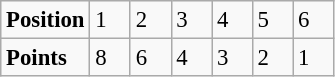<table class="wikitable" style="font-size: 95%;">
<tr>
<td><strong>Position</strong></td>
<td width=20>1</td>
<td width=20>2</td>
<td width=20>3</td>
<td width=20>4</td>
<td width=20>5</td>
<td width=20>6</td>
</tr>
<tr>
<td><strong>Points</strong></td>
<td>8</td>
<td>6</td>
<td>4</td>
<td>3</td>
<td>2</td>
<td>1</td>
</tr>
</table>
